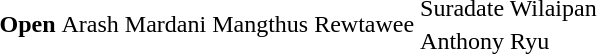<table>
<tr>
<th scope=row rowspan=2>Open</th>
<td rowspan=2> Arash Mardani</td>
<td rowspan=2> Mangthus Rewtawee</td>
<td> Suradate Wilaipan</td>
</tr>
<tr>
<td> Anthony Ryu</td>
</tr>
<tr>
</tr>
</table>
